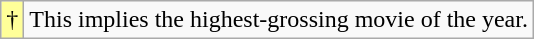<table class="wikitable">
<tr>
<td style="background-color:#FFFF99">†</td>
<td>This implies the highest-grossing movie of the year.</td>
</tr>
</table>
